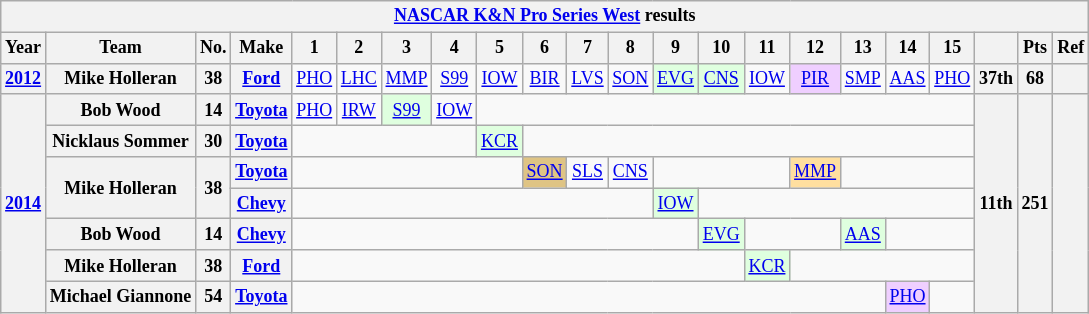<table class="wikitable" style="text-align:center; font-size:75%">
<tr>
<th colspan=23><a href='#'>NASCAR K&N Pro Series West</a> results</th>
</tr>
<tr>
<th>Year</th>
<th>Team</th>
<th>No.</th>
<th>Make</th>
<th>1</th>
<th>2</th>
<th>3</th>
<th>4</th>
<th>5</th>
<th>6</th>
<th>7</th>
<th>8</th>
<th>9</th>
<th>10</th>
<th>11</th>
<th>12</th>
<th>13</th>
<th>14</th>
<th>15</th>
<th></th>
<th>Pts</th>
<th>Ref</th>
</tr>
<tr>
<th><a href='#'>2012</a></th>
<th>Mike Holleran</th>
<th>38</th>
<th><a href='#'>Ford</a></th>
<td><a href='#'>PHO</a></td>
<td><a href='#'>LHC</a></td>
<td><a href='#'>MMP</a></td>
<td><a href='#'>S99</a></td>
<td><a href='#'>IOW</a></td>
<td><a href='#'>BIR</a></td>
<td><a href='#'>LVS</a></td>
<td><a href='#'>SON</a></td>
<td style="background:#DFFFDF;"><a href='#'>EVG</a><br></td>
<td style="background:#DFFFDF;"><a href='#'>CNS</a><br></td>
<td><a href='#'>IOW</a></td>
<td style="background:#EFCFFF;"><a href='#'>PIR</a><br></td>
<td><a href='#'>SMP</a></td>
<td><a href='#'>AAS</a></td>
<td><a href='#'>PHO</a></td>
<th>37th</th>
<th>68</th>
<th></th>
</tr>
<tr>
<th rowspan=7><a href='#'>2014</a></th>
<th>Bob Wood</th>
<th>14</th>
<th><a href='#'>Toyota</a></th>
<td><a href='#'>PHO</a></td>
<td><a href='#'>IRW</a></td>
<td style="background:#DFFFDF;"><a href='#'>S99</a><br></td>
<td><a href='#'>IOW</a></td>
<td colspan=11></td>
<th rowspan=7>11th</th>
<th rowspan=7>251</th>
<th rowspan=7></th>
</tr>
<tr>
<th>Nicklaus Sommer</th>
<th>30</th>
<th><a href='#'>Toyota</a></th>
<td colspan=4></td>
<td style="background:#DFFFDF;"><a href='#'>KCR</a><br></td>
<td colspan=10></td>
</tr>
<tr>
<th rowspan=2>Mike Holleran</th>
<th rowspan=2>38</th>
<th><a href='#'>Toyota</a></th>
<td colspan=5></td>
<td style="background:#DFC484;"><a href='#'>SON</a><br></td>
<td><a href='#'>SLS</a></td>
<td><a href='#'>CNS</a></td>
<td colspan=3></td>
<td style="background:#FFDF9F;"><a href='#'>MMP</a><br></td>
<td colspan=3></td>
</tr>
<tr>
<th><a href='#'>Chevy</a></th>
<td colspan=8></td>
<td style="background:#DFFFDF;"><a href='#'>IOW</a><br></td>
<td colspan=6></td>
</tr>
<tr>
<th>Bob Wood</th>
<th>14</th>
<th><a href='#'>Chevy</a></th>
<td colspan=9></td>
<td style="background:#DFFFDF;"><a href='#'>EVG</a><br></td>
<td colspan=2></td>
<td style="background:#DFFFDF;"><a href='#'>AAS</a><br></td>
<td colspan=2></td>
</tr>
<tr>
<th>Mike Holleran</th>
<th>38</th>
<th><a href='#'>Ford</a></th>
<td colspan=10></td>
<td style="background:#DFFFDF;"><a href='#'>KCR</a><br></td>
<td colspan=4></td>
</tr>
<tr>
<th>Michael Giannone</th>
<th>54</th>
<th><a href='#'>Toyota</a></th>
<td colspan=13></td>
<td style="background:#EFCFFF;"><a href='#'>PHO</a><br></td>
<td></td>
</tr>
</table>
